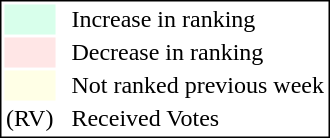<table style="border:1px solid black;">
<tr>
<td style="background:#D8FFEB; width:20px;"></td>
<td> </td>
<td>Increase in ranking</td>
</tr>
<tr>
<td style="background:#FFE6E6; width:20px;"></td>
<td> </td>
<td>Decrease in ranking</td>
</tr>
<tr>
<td style="background:#FFFFE6; width:20px;"></td>
<td> </td>
<td>Not ranked previous week</td>
</tr>
<tr>
<td>(RV)</td>
<td> </td>
<td>Received Votes</td>
</tr>
</table>
